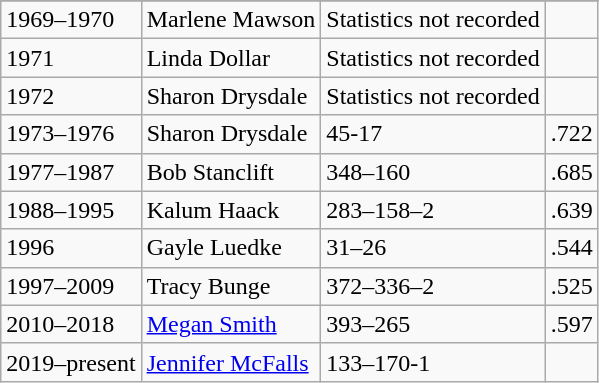<table class="wikitable">
<tr style="text-align:center;">
</tr>
<tr>
<td>1969–1970</td>
<td>Marlene Mawson</td>
<td>Statistics not recorded</td>
<td></td>
</tr>
<tr>
<td>1971</td>
<td>Linda Dollar</td>
<td>Statistics not recorded</td>
<td></td>
</tr>
<tr>
<td>1972</td>
<td>Sharon Drysdale</td>
<td>Statistics not recorded</td>
<td></td>
</tr>
<tr>
<td>1973–1976</td>
<td>Sharon Drysdale</td>
<td>45-17</td>
<td>.722</td>
</tr>
<tr>
<td>1977–1987</td>
<td>Bob Stanclift</td>
<td>348–160</td>
<td>.685</td>
</tr>
<tr>
<td>1988–1995</td>
<td>Kalum Haack</td>
<td>283–158–2</td>
<td>.639</td>
</tr>
<tr>
<td>1996</td>
<td>Gayle Luedke</td>
<td>31–26</td>
<td>.544</td>
</tr>
<tr>
<td>1997–2009</td>
<td>Tracy Bunge</td>
<td>372–336–2</td>
<td>.525</td>
</tr>
<tr>
<td>2010–2018</td>
<td><a href='#'>Megan Smith</a></td>
<td>393–265</td>
<td>.597</td>
</tr>
<tr>
<td>2019–present</td>
<td><a href='#'>Jennifer McFalls</a></td>
<td>133–170-1</td>
<td>  </td>
</tr>
</table>
